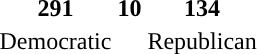<table style="text-align:center; width=50em">
<tr>
<td style="background:"><strong>291</strong></td>
<td style="background:"><strong>10</strong></td>
<td style="background:"><strong>134</strong></td>
</tr>
<tr>
<td>Democratic</td>
<td></td>
<td>Republican</td>
</tr>
</table>
